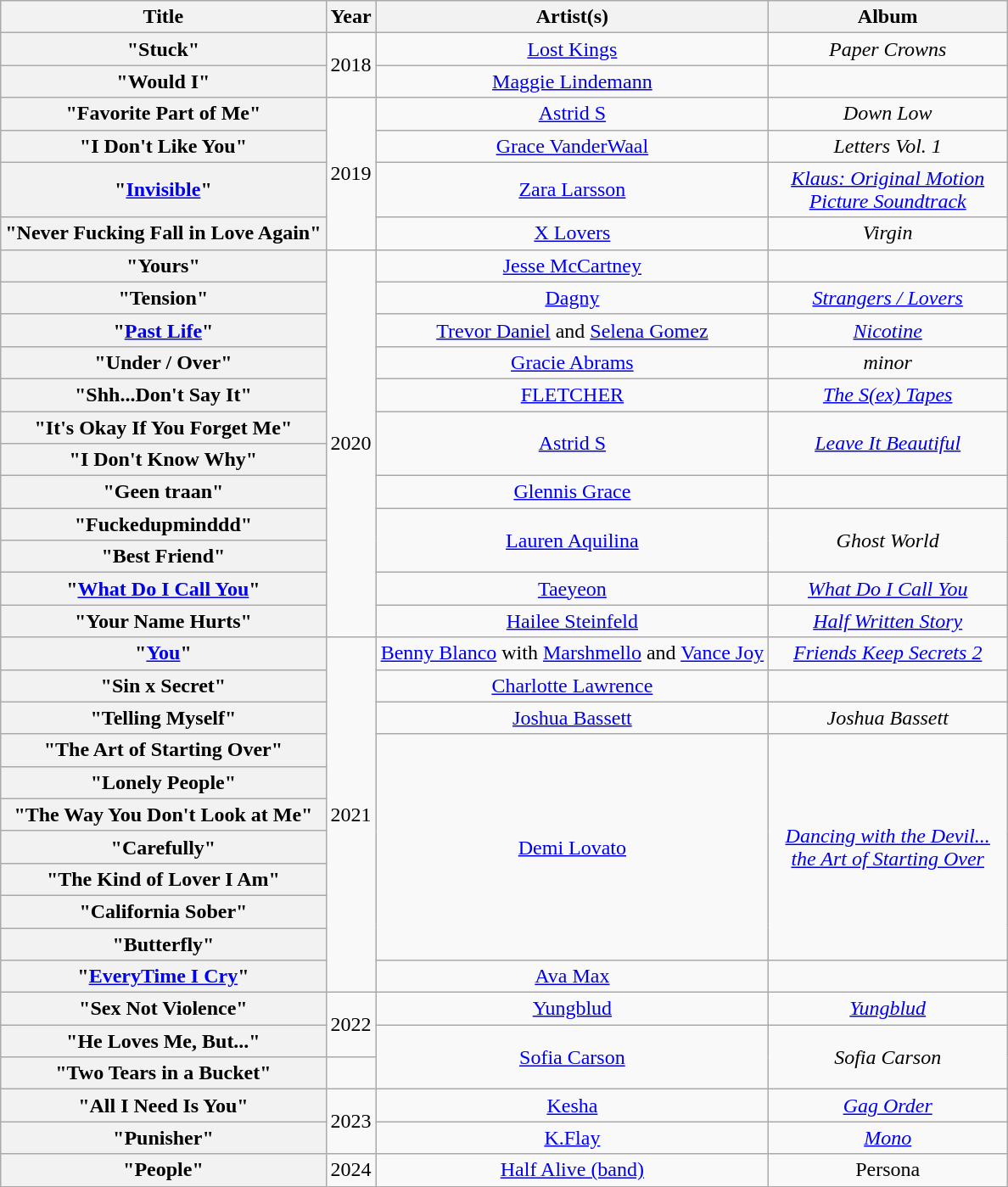<table class="wikitable plainrowheaders" style="text-align:center;">
<tr>
<th scope="col">Title</th>
<th scope="col">Year</th>
<th scope="col">Artist(s)</th>
<th scope="col" style="width:180px;">Album</th>
</tr>
<tr>
<th scope="row">"Stuck"<br></th>
<td rowspan="2">2018</td>
<td><a href='#'>Lost Kings</a></td>
<td><em>Paper Crowns</em></td>
</tr>
<tr>
<th scope="row">"Would I"</th>
<td><a href='#'>Maggie Lindemann</a></td>
<td></td>
</tr>
<tr>
<th scope="row">"Favorite Part of Me"</th>
<td rowspan="4">2019</td>
<td><a href='#'>Astrid S</a></td>
<td><em>Down Low</em></td>
</tr>
<tr>
<th scope="row">"I Don't Like You"</th>
<td><a href='#'>Grace VanderWaal</a></td>
<td><em>Letters Vol. 1</em></td>
</tr>
<tr>
<th scope="row">"<a href='#'>Invisible</a>"</th>
<td><a href='#'>Zara Larsson</a></td>
<td><em><a href='#'>Klaus: Original Motion Picture Soundtrack</a></em></td>
</tr>
<tr>
<th scope="row">"Never Fucking Fall in Love Again"</th>
<td><a href='#'>X Lovers</a></td>
<td><em>Virgin</em></td>
</tr>
<tr>
<th scope="row">"Yours"</th>
<td rowspan="12">2020</td>
<td><a href='#'>Jesse McCartney</a></td>
<td></td>
</tr>
<tr>
<th scope="row">"Tension"</th>
<td><a href='#'>Dagny</a></td>
<td><em><a href='#'>Strangers / Lovers</a></em></td>
</tr>
<tr>
<th scope="row">"<a href='#'>Past Life</a>"</th>
<td><a href='#'>Trevor Daniel</a> and <a href='#'>Selena Gomez</a></td>
<td><em><a href='#'>Nicotine</a></em></td>
</tr>
<tr>
<th scope="row">"Under / Over"</th>
<td><a href='#'>Gracie Abrams</a></td>
<td><em>minor</em></td>
</tr>
<tr>
<th scope="row">"Shh...Don't Say It"</th>
<td><a href='#'>FLETCHER</a></td>
<td><em><a href='#'>The S(ex) Tapes</a></em></td>
</tr>
<tr>
<th scope="row">"It's Okay If You Forget Me"</th>
<td rowspan="2"><a href='#'>Astrid S</a></td>
<td rowspan="2"><em><a href='#'>Leave It Beautiful</a></em></td>
</tr>
<tr>
<th scope="row">"I Don't Know Why"<br></th>
</tr>
<tr>
<th scope="row">"Geen traan"</th>
<td><a href='#'>Glennis Grace</a></td>
<td></td>
</tr>
<tr>
<th scope="row">"Fuckedupminddd"</th>
<td rowspan="2"><a href='#'>Lauren Aquilina</a></td>
<td rowspan="2"><em>Ghost World</em></td>
</tr>
<tr>
<th scope="row">"Best Friend"</th>
</tr>
<tr>
<th scope="row">"<a href='#'>What Do I Call You</a>"</th>
<td><a href='#'>Taeyeon</a></td>
<td><em><a href='#'>What Do I Call You</a></em></td>
</tr>
<tr>
<th scope="row">"Your Name Hurts"</th>
<td><a href='#'>Hailee Steinfeld</a></td>
<td><em><a href='#'>Half Written Story</a></em></td>
</tr>
<tr>
<th scope="row">"<a href='#'>You</a>"</th>
<td rowspan="11">2021</td>
<td><a href='#'>Benny Blanco</a> with <a href='#'>Marshmello</a> and <a href='#'>Vance Joy</a></td>
<td><em><a href='#'>Friends Keep Secrets 2</a></em></td>
</tr>
<tr>
<th scope="row">"Sin x Secret"</th>
<td><a href='#'>Charlotte Lawrence</a></td>
<td></td>
</tr>
<tr>
<th scope="row">"Telling Myself"</th>
<td><a href='#'>Joshua Bassett</a></td>
<td><em>Joshua Bassett</em></td>
</tr>
<tr>
<th scope="row">"The Art of Starting Over"</th>
<td rowspan="7"><a href='#'>Demi Lovato</a></td>
<td rowspan="7"><em><a href='#'>Dancing with the Devil... the Art of Starting Over</a></em></td>
</tr>
<tr>
<th scope="row">"Lonely People"</th>
</tr>
<tr>
<th scope="row">"The Way You Don't Look at Me"</th>
</tr>
<tr>
<th scope="row">"Carefully"</th>
</tr>
<tr>
<th scope="row">"The Kind of Lover I Am"</th>
</tr>
<tr>
<th scope="row">"California Sober"</th>
</tr>
<tr>
<th scope="row">"Butterfly"</th>
</tr>
<tr>
<th scope="row">"<a href='#'>EveryTime I Cry</a>"</th>
<td><a href='#'>Ava Max</a></td>
<td></td>
</tr>
<tr>
<th scope="row">"Sex Not Violence"</th>
<td rowspan="2">2022</td>
<td><a href='#'>Yungblud</a></td>
<td><em><a href='#'>Yungblud</a></em></td>
</tr>
<tr>
<th scope="row">"He Loves Me, But..."</th>
<td rowspan="2"><a href='#'>Sofia Carson</a></td>
<td rowspan="2"><em>Sofia Carson</em></td>
</tr>
<tr>
<th scope="row">"Two Tears in a Bucket"</th>
</tr>
<tr>
<th scope="row">"All I Need Is You"</th>
<td rowspan="2">2023</td>
<td><a href='#'>Kesha</a></td>
<td><em><a href='#'>Gag Order</a></em></td>
</tr>
<tr>
<th scope="row">"Punisher"</th>
<td><a href='#'>K.Flay</a></td>
<td><em><a href='#'>Mono</a></em></td>
</tr>
<tr>
<th scope="row">"People"</th>
<td rowspan="1">2024</td>
<td><a href='#'>Half Alive (band)</a></td>
<td>Persona</td>
</tr>
</table>
